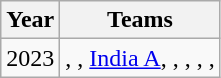<table class="wikitable" style="text-align: left;">
<tr>
<th>Year</th>
<th>Teams</th>
</tr>
<tr>
<td>2023</td>
<td>, ,  <a href='#'>India A</a>, , , , , </td>
</tr>
</table>
